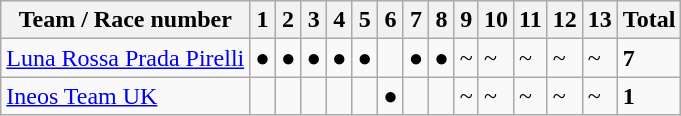<table class="wikitable">
<tr>
<th>Team / Race number</th>
<th>1</th>
<th>2</th>
<th>3</th>
<th>4</th>
<th>5</th>
<th>6</th>
<th>7</th>
<th>8</th>
<th>9</th>
<th>10</th>
<th>11</th>
<th>12</th>
<th>13</th>
<th>Total</th>
</tr>
<tr>
<td> <a href='#'>Luna Rossa Prada Pirelli</a></td>
<td>●</td>
<td>●</td>
<td>●</td>
<td>●</td>
<td>●</td>
<td></td>
<td>●</td>
<td>●</td>
<td>~</td>
<td>~</td>
<td>~</td>
<td>~</td>
<td>~</td>
<td><strong>7</strong></td>
</tr>
<tr>
<td> <a href='#'>Ineos Team UK</a></td>
<td></td>
<td></td>
<td></td>
<td></td>
<td></td>
<td>●</td>
<td></td>
<td></td>
<td>~</td>
<td>~</td>
<td>~</td>
<td>~</td>
<td>~</td>
<td><strong>1</strong></td>
</tr>
</table>
